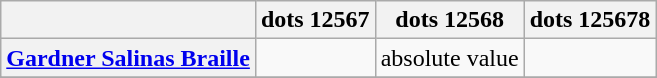<table class="wikitable">
<tr>
<th></th>
<th>dots 12567</th>
<th>dots 12568</th>
<th>dots 125678</th>
</tr>
<tr>
<th align=left><a href='#'>Gardner Salinas Braille</a></th>
<td></td>
<td>absolute value</td>
<td></td>
</tr>
<tr>
</tr>
<tr>
</tr>
</table>
